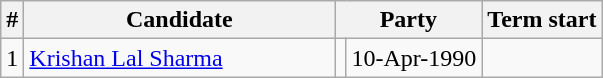<table class="wikitable">
<tr>
<th>#</th>
<th style="width:200px">Candidate</th>
<th colspan="2">Party</th>
<th>Term start</th>
</tr>
<tr>
<td>1</td>
<td><a href='#'>Krishan Lal Sharma</a></td>
<td></td>
<td>10-Apr-1990</td>
</tr>
</table>
